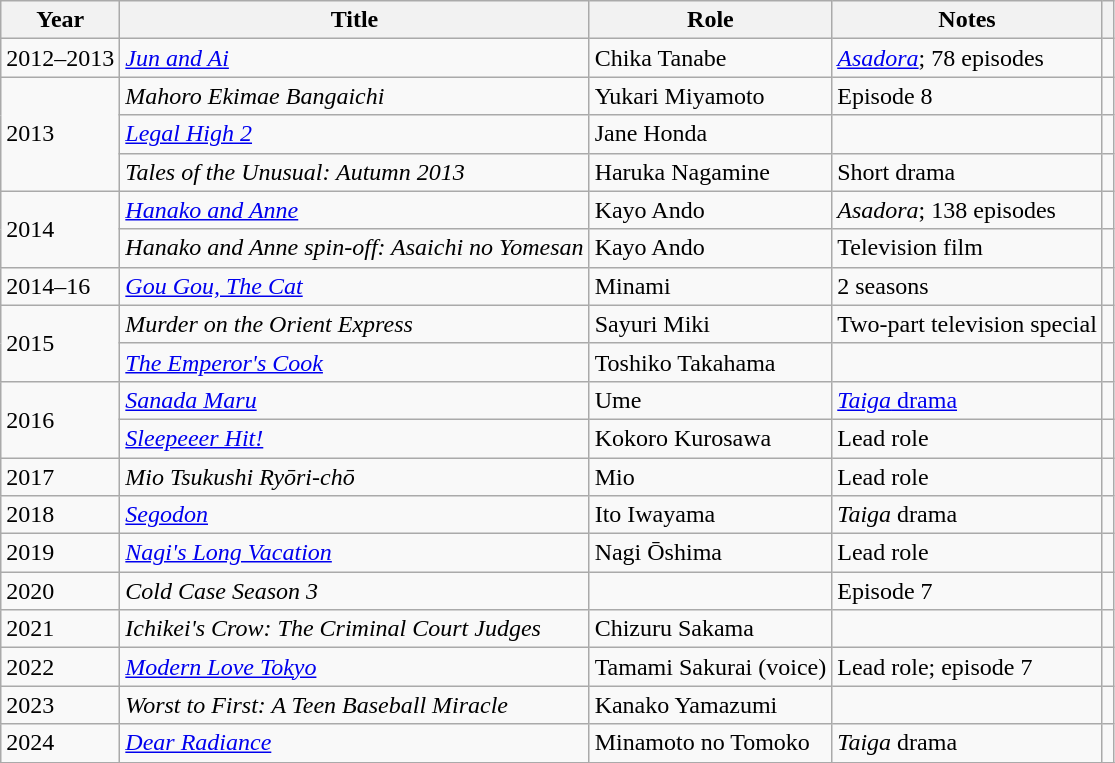<table class="wikitable sortable">
<tr>
<th>Year</th>
<th>Title</th>
<th>Role</th>
<th class="unsortable">Notes</th>
<th class="unsortable"></th>
</tr>
<tr>
<td>2012–2013</td>
<td><em><a href='#'>Jun and Ai</a></em></td>
<td>Chika Tanabe</td>
<td><em><a href='#'>Asadora</a></em>; 78 episodes</td>
<td></td>
</tr>
<tr>
<td rowspan="3">2013</td>
<td><em>Mahoro Ekimae Bangaichi</em></td>
<td>Yukari Miyamoto</td>
<td>Episode 8</td>
<td></td>
</tr>
<tr>
<td><em><a href='#'>Legal High 2</a></em></td>
<td>Jane Honda</td>
<td></td>
<td></td>
</tr>
<tr>
<td><em>Tales of the Unusual: Autumn 2013</em></td>
<td>Haruka Nagamine</td>
<td>Short drama</td>
<td></td>
</tr>
<tr>
<td rowspan="2">2014</td>
<td><em><a href='#'>Hanako and Anne</a></em></td>
<td>Kayo Ando</td>
<td><em>Asadora</em>; 138 episodes</td>
<td></td>
</tr>
<tr>
<td><em>Hanako and Anne spin-off: Asaichi no Yomesan</em></td>
<td>Kayo Ando</td>
<td>Television film</td>
<td></td>
</tr>
<tr>
<td>2014–16</td>
<td><em><a href='#'>Gou Gou, The Cat</a></em></td>
<td>Minami</td>
<td>2 seasons</td>
<td></td>
</tr>
<tr>
<td rowspan="2">2015</td>
<td><em>Murder on the Orient Express</em></td>
<td>Sayuri Miki</td>
<td>Two-part television special</td>
<td></td>
</tr>
<tr>
<td><em><a href='#'>The Emperor's Cook</a></em></td>
<td>Toshiko Takahama</td>
<td></td>
<td></td>
</tr>
<tr>
<td rowspan="2">2016</td>
<td><em><a href='#'>Sanada Maru</a></em></td>
<td>Ume</td>
<td><a href='#'><em>Taiga</em> drama</a></td>
<td></td>
</tr>
<tr>
<td><em><a href='#'>Sleepeeer Hit!</a></em></td>
<td>Kokoro Kurosawa</td>
<td>Lead role</td>
<td></td>
</tr>
<tr>
<td>2017</td>
<td><em>Mio Tsukushi Ryōri-chō</em></td>
<td>Mio</td>
<td>Lead role</td>
<td></td>
</tr>
<tr>
<td>2018</td>
<td><em><a href='#'>Segodon</a></em></td>
<td>Ito Iwayama</td>
<td><em>Taiga</em> drama</td>
<td></td>
</tr>
<tr>
<td>2019</td>
<td><em><a href='#'>Nagi's Long Vacation</a></em></td>
<td>Nagi Ōshima</td>
<td>Lead role</td>
<td></td>
</tr>
<tr>
<td>2020</td>
<td><em>Cold Case Season 3</em></td>
<td></td>
<td>Episode 7</td>
<td></td>
</tr>
<tr>
<td>2021</td>
<td><em>Ichikei's Crow: The Criminal Court Judges</em></td>
<td>Chizuru Sakama</td>
<td></td>
<td></td>
</tr>
<tr>
<td>2022</td>
<td><em><a href='#'>Modern Love Tokyo</a></em></td>
<td>Tamami Sakurai (voice)</td>
<td>Lead role; episode 7</td>
<td></td>
</tr>
<tr>
<td>2023</td>
<td><em>Worst to First: A Teen Baseball Miracle</em></td>
<td>Kanako Yamazumi</td>
<td></td>
<td></td>
</tr>
<tr>
<td>2024</td>
<td><em><a href='#'>Dear Radiance</a></em></td>
<td>Minamoto no Tomoko</td>
<td><em>Taiga</em> drama</td>
<td></td>
</tr>
<tr>
</tr>
</table>
